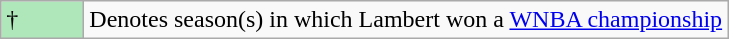<table class="wikitable">
<tr>
<td style="background:#afe6ba; width:3em;">†</td>
<td>Denotes season(s) in which Lambert won a <a href='#'>WNBA championship</a></td>
</tr>
</table>
